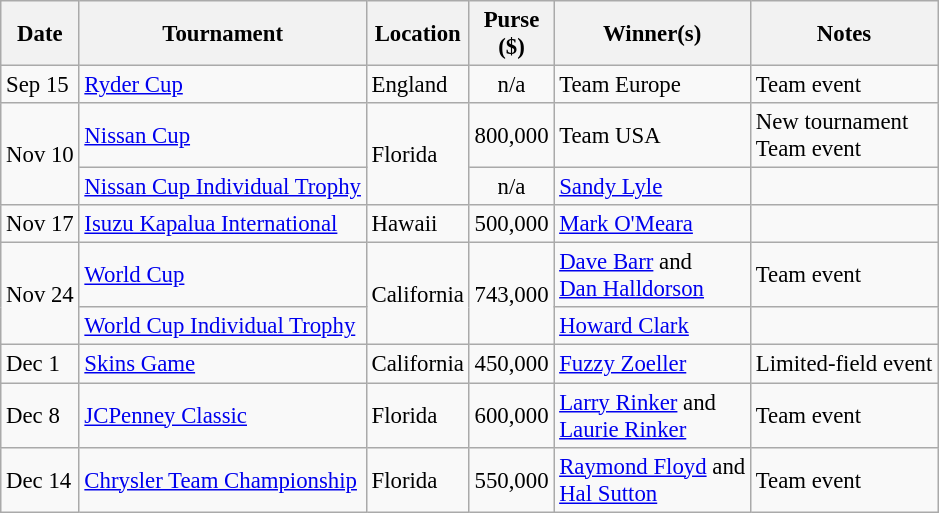<table class="wikitable" style="font-size:95%">
<tr>
<th>Date</th>
<th>Tournament</th>
<th>Location</th>
<th>Purse<br>($)</th>
<th>Winner(s)</th>
<th>Notes</th>
</tr>
<tr>
<td>Sep 15</td>
<td><a href='#'>Ryder Cup</a></td>
<td>England</td>
<td align=center>n/a</td>
<td> Team Europe</td>
<td>Team event</td>
</tr>
<tr>
<td rowspan=2>Nov 10</td>
<td><a href='#'>Nissan Cup</a></td>
<td rowspan=2>Florida</td>
<td align=right>800,000</td>
<td> Team USA</td>
<td>New tournament<br>Team event</td>
</tr>
<tr>
<td><a href='#'>Nissan Cup Individual Trophy</a></td>
<td align=center>n/a</td>
<td> <a href='#'>Sandy Lyle</a></td>
<td></td>
</tr>
<tr>
<td>Nov 17</td>
<td><a href='#'>Isuzu Kapalua International</a></td>
<td>Hawaii</td>
<td align=right>500,000</td>
<td> <a href='#'>Mark O'Meara</a></td>
<td></td>
</tr>
<tr>
<td rowspan=2>Nov 24</td>
<td><a href='#'>World Cup</a></td>
<td rowspan=2>California</td>
<td rowspan=2 align=right>743,000</td>
<td> <a href='#'>Dave Barr</a> and<br> <a href='#'>Dan Halldorson</a></td>
<td>Team event</td>
</tr>
<tr>
<td><a href='#'>World Cup Individual Trophy</a></td>
<td> <a href='#'>Howard Clark</a></td>
<td></td>
</tr>
<tr>
<td>Dec 1</td>
<td><a href='#'>Skins Game</a></td>
<td>California</td>
<td align=right>450,000</td>
<td> <a href='#'>Fuzzy Zoeller</a></td>
<td>Limited-field event</td>
</tr>
<tr>
<td>Dec 8</td>
<td><a href='#'>JCPenney Classic</a></td>
<td>Florida</td>
<td align=right>600,000</td>
<td> <a href='#'>Larry Rinker</a> and<br> <a href='#'>Laurie Rinker</a></td>
<td>Team event</td>
</tr>
<tr>
<td>Dec 14</td>
<td><a href='#'>Chrysler Team Championship</a></td>
<td>Florida</td>
<td align=right>550,000</td>
<td> <a href='#'>Raymond Floyd</a> and<br> <a href='#'>Hal Sutton</a></td>
<td>Team event</td>
</tr>
</table>
